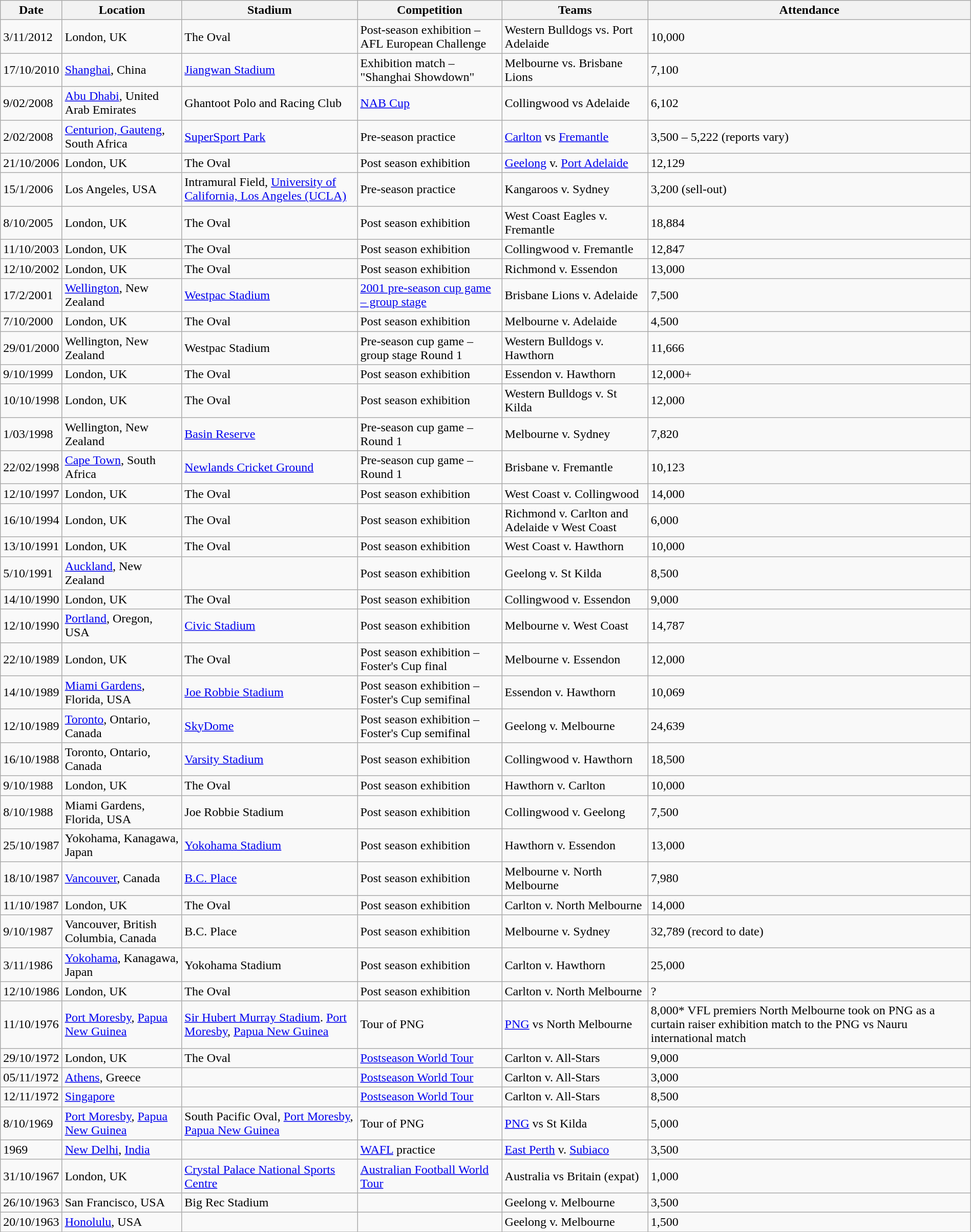<table class="wikitable sortable" style="width: 100%; margin: 0 auto 0 auto;">
<tr>
<th>Date</th>
<th>Location</th>
<th>Stadium</th>
<th>Competition</th>
<th>Teams</th>
<th>Attendance</th>
</tr>
<tr>
<td>3/11/2012</td>
<td>London, UK</td>
<td>The Oval</td>
<td>Post-season exhibition –<br>AFL European Challenge</td>
<td>Western Bulldogs vs. Port Adelaide</td>
<td>10,000</td>
</tr>
<tr>
<td>17/10/2010</td>
<td><a href='#'>Shanghai</a>, China</td>
<td><a href='#'>Jiangwan Stadium</a></td>
<td>Exhibition match – "Shanghai Showdown"</td>
<td>Melbourne vs. Brisbane Lions</td>
<td>7,100</td>
</tr>
<tr>
<td>9/02/2008</td>
<td><a href='#'>Abu Dhabi</a>, United Arab Emirates</td>
<td>Ghantoot Polo and Racing Club</td>
<td><a href='#'>NAB Cup</a></td>
<td>Collingwood vs Adelaide</td>
<td>6,102</td>
</tr>
<tr>
<td>2/02/2008</td>
<td><a href='#'>Centurion, Gauteng</a>, South Africa</td>
<td><a href='#'>SuperSport Park</a></td>
<td>Pre-season practice</td>
<td><a href='#'>Carlton</a> vs <a href='#'>Fremantle</a></td>
<td>3,500 – 5,222 (reports vary)</td>
</tr>
<tr>
<td>21/10/2006</td>
<td>London, UK</td>
<td>The Oval</td>
<td>Post season exhibition</td>
<td><a href='#'>Geelong</a> v. <a href='#'>Port Adelaide</a></td>
<td>12,129</td>
</tr>
<tr>
<td>15/1/2006</td>
<td>Los Angeles, USA</td>
<td>Intramural Field, <a href='#'>University of California, Los Angeles (UCLA)</a></td>
<td>Pre-season practice</td>
<td>Kangaroos v. Sydney</td>
<td>3,200 (sell-out)</td>
</tr>
<tr ---->
<td>8/10/2005</td>
<td>London, UK</td>
<td>The Oval</td>
<td>Post season exhibition</td>
<td>West Coast Eagles v. Fremantle</td>
<td>18,884</td>
</tr>
<tr ---->
<td>11/10/2003</td>
<td>London, UK</td>
<td>The Oval</td>
<td>Post season exhibition</td>
<td>Collingwood v. Fremantle</td>
<td>12,847</td>
</tr>
<tr ---->
<td>12/10/2002</td>
<td>London, UK</td>
<td>The Oval</td>
<td>Post season exhibition</td>
<td>Richmond v. Essendon</td>
<td>13,000</td>
</tr>
<tr ---->
<td>17/2/2001</td>
<td><a href='#'>Wellington</a>, New Zealand</td>
<td><a href='#'>Westpac Stadium</a></td>
<td><a href='#'>2001 pre-season cup game – group stage</a></td>
<td>Brisbane Lions v. Adelaide</td>
<td>7,500</td>
</tr>
<tr ---->
<td>7/10/2000</td>
<td>London, UK</td>
<td>The Oval</td>
<td>Post season exhibition</td>
<td>Melbourne v. Adelaide</td>
<td>4,500</td>
</tr>
<tr ---->
<td>29/01/2000</td>
<td>Wellington, New Zealand</td>
<td>Westpac Stadium</td>
<td>Pre-season cup game – group stage Round 1</td>
<td>Western Bulldogs v. Hawthorn</td>
<td>11,666</td>
</tr>
<tr ---->
<td>9/10/1999</td>
<td>London, UK</td>
<td>The Oval</td>
<td>Post season exhibition</td>
<td>Essendon v. Hawthorn</td>
<td>12,000+</td>
</tr>
<tr ---->
<td>10/10/1998</td>
<td>London, UK</td>
<td>The Oval</td>
<td>Post season exhibition</td>
<td>Western Bulldogs v. St Kilda</td>
<td>12,000</td>
</tr>
<tr ---->
<td>1/03/1998</td>
<td>Wellington, New Zealand</td>
<td><a href='#'>Basin Reserve</a></td>
<td>Pre-season cup game – Round 1</td>
<td>Melbourne v. Sydney</td>
<td>7,820</td>
</tr>
<tr ---->
<td>22/02/1998</td>
<td><a href='#'>Cape Town</a>, South Africa</td>
<td><a href='#'>Newlands Cricket Ground</a></td>
<td>Pre-season cup game – Round 1</td>
<td>Brisbane v. Fremantle</td>
<td>10,123</td>
</tr>
<tr ---->
<td>12/10/1997</td>
<td>London, UK</td>
<td>The Oval</td>
<td>Post season exhibition</td>
<td>West Coast v. Collingwood</td>
<td>14,000</td>
</tr>
<tr ---->
<td>16/10/1994</td>
<td>London, UK</td>
<td>The Oval</td>
<td>Post season exhibition</td>
<td>Richmond v. Carlton and Adelaide v West Coast</td>
<td>6,000</td>
</tr>
<tr ---->
<td>13/10/1991</td>
<td>London, UK</td>
<td>The Oval</td>
<td>Post season exhibition</td>
<td>West Coast v. Hawthorn</td>
<td>10,000</td>
</tr>
<tr ---->
<td>5/10/1991</td>
<td><a href='#'>Auckland</a>, New Zealand</td>
<td></td>
<td>Post season exhibition</td>
<td>Geelong v. St Kilda</td>
<td>8,500</td>
</tr>
<tr ---->
<td>14/10/1990</td>
<td>London, UK</td>
<td>The Oval</td>
<td>Post season exhibition</td>
<td>Collingwood v. Essendon</td>
<td>9,000</td>
</tr>
<tr ---->
<td>12/10/1990</td>
<td><a href='#'>Portland</a>, Oregon, USA</td>
<td><a href='#'>Civic Stadium</a></td>
<td>Post season exhibition</td>
<td>Melbourne v. West Coast</td>
<td>14,787</td>
</tr>
<tr ---->
<td>22/10/1989</td>
<td>London, UK</td>
<td>The Oval</td>
<td>Post season exhibition – Foster's Cup final</td>
<td>Melbourne v. Essendon</td>
<td>12,000</td>
</tr>
<tr ---->
<td>14/10/1989</td>
<td><a href='#'>Miami Gardens</a>, Florida, USA</td>
<td><a href='#'>Joe Robbie Stadium</a></td>
<td>Post season exhibition – Foster's Cup semifinal</td>
<td>Essendon v. Hawthorn</td>
<td>10,069</td>
</tr>
<tr ---->
<td>12/10/1989</td>
<td><a href='#'>Toronto</a>, Ontario, Canada</td>
<td><a href='#'>SkyDome</a></td>
<td>Post season exhibition – Foster's Cup semifinal</td>
<td>Geelong v. Melbourne</td>
<td>24,639</td>
</tr>
<tr ---->
<td>16/10/1988</td>
<td>Toronto, Ontario, Canada</td>
<td><a href='#'>Varsity Stadium</a></td>
<td>Post season exhibition</td>
<td>Collingwood v. Hawthorn</td>
<td>18,500</td>
</tr>
<tr ---->
<td>9/10/1988</td>
<td>London, UK</td>
<td>The Oval</td>
<td>Post season exhibition</td>
<td>Hawthorn v. Carlton</td>
<td>10,000</td>
</tr>
<tr ---->
<td>8/10/1988</td>
<td>Miami Gardens, Florida, USA</td>
<td>Joe Robbie Stadium</td>
<td>Post season exhibition</td>
<td>Collingwood v. Geelong</td>
<td>7,500</td>
</tr>
<tr ---->
<td>25/10/1987</td>
<td>Yokohama, Kanagawa, Japan</td>
<td><a href='#'>Yokohama Stadium</a></td>
<td>Post season exhibition</td>
<td>Hawthorn v. Essendon</td>
<td>13,000</td>
</tr>
<tr ---->
<td>18/10/1987</td>
<td><a href='#'>Vancouver</a>, Canada</td>
<td><a href='#'>B.C. Place</a></td>
<td>Post season exhibition</td>
<td>Melbourne v. North Melbourne</td>
<td>7,980</td>
</tr>
<tr ---->
<td>11/10/1987</td>
<td>London, UK</td>
<td>The Oval</td>
<td>Post season exhibition</td>
<td>Carlton v. North Melbourne</td>
<td>14,000</td>
</tr>
<tr ---->
<td>9/10/1987</td>
<td>Vancouver, British Columbia, Canada</td>
<td>B.C. Place</td>
<td>Post season exhibition</td>
<td>Melbourne v. Sydney</td>
<td>32,789 (record to date)</td>
</tr>
<tr ---->
<td>3/11/1986</td>
<td><a href='#'>Yokohama</a>, Kanagawa, Japan</td>
<td>Yokohama Stadium</td>
<td>Post season exhibition</td>
<td>Carlton v. Hawthorn</td>
<td>25,000</td>
</tr>
<tr ---->
<td>12/10/1986</td>
<td>London, UK</td>
<td>The Oval</td>
<td>Post season exhibition</td>
<td>Carlton v. North Melbourne</td>
<td>?</td>
</tr>
<tr ---->
<td>11/10/1976</td>
<td><a href='#'>Port Moresby</a>, <a href='#'>Papua New Guinea</a></td>
<td><a href='#'>Sir Hubert Murray Stadium</a>. <a href='#'>Port Moresby</a>, <a href='#'>Papua New Guinea</a></td>
<td>Tour of PNG</td>
<td><a href='#'>PNG</a> vs North Melbourne</td>
<td>8,000* VFL premiers North Melbourne took on PNG as a curtain raiser exhibition match to the PNG vs Nauru international match</td>
</tr>
<tr ---->
<td>29/10/1972</td>
<td>London, UK</td>
<td>The Oval</td>
<td><a href='#'>Postseason World Tour</a></td>
<td>Carlton v. All-Stars</td>
<td>9,000</td>
</tr>
<tr ---->
<td>05/11/1972</td>
<td><a href='#'>Athens</a>, Greece</td>
<td></td>
<td><a href='#'>Postseason World Tour</a></td>
<td>Carlton v. All-Stars</td>
<td>3,000</td>
</tr>
<tr ---->
<td>12/11/1972</td>
<td><a href='#'>Singapore</a></td>
<td></td>
<td><a href='#'>Postseason World Tour</a></td>
<td>Carlton v. All-Stars</td>
<td>8,500</td>
</tr>
<tr ---->
<td>8/10/1969</td>
<td><a href='#'>Port Moresby</a>, <a href='#'>Papua New Guinea</a></td>
<td>South Pacific Oval, <a href='#'>Port Moresby</a>, <a href='#'>Papua New Guinea</a></td>
<td>Tour of PNG</td>
<td><a href='#'>PNG</a> vs St Kilda</td>
<td>5,000</td>
</tr>
<tr ---->
<td>1969</td>
<td><a href='#'>New Delhi</a>, <a href='#'>India</a></td>
<td></td>
<td><a href='#'>WAFL</a> practice</td>
<td><a href='#'>East Perth</a> v. <a href='#'>Subiaco</a></td>
<td>3,500</td>
</tr>
<tr ---->
<td>31/10/1967</td>
<td>London, UK</td>
<td><a href='#'>Crystal Palace National Sports Centre</a></td>
<td><a href='#'>Australian Football World Tour</a></td>
<td>Australia vs Britain (expat)</td>
<td>1,000</td>
</tr>
<tr ---->
<td>26/10/1963</td>
<td>San Francisco, USA</td>
<td>Big Rec Stadium</td>
<td></td>
<td>Geelong v. Melbourne</td>
<td>3,500</td>
</tr>
<tr ---->
<td>20/10/1963</td>
<td><a href='#'>Honolulu</a>, USA</td>
<td></td>
<td></td>
<td>Geelong v. Melbourne</td>
<td>1,500</td>
</tr>
<tr ---->
</tr>
</table>
